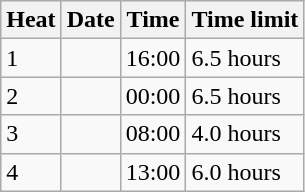<table class="wikitable" border: none">
<tr>
<th>Heat</th>
<th>Date</th>
<th>Time</th>
<th>Time limit</th>
</tr>
<tr>
<td>1</td>
<td></td>
<td>16:00</td>
<td>6.5 hours</td>
</tr>
<tr>
<td>2</td>
<td></td>
<td>00:00</td>
<td>6.5 hours</td>
</tr>
<tr>
<td>3</td>
<td></td>
<td>08:00</td>
<td>4.0 hours</td>
</tr>
<tr>
<td>4</td>
<td></td>
<td>13:00</td>
<td>6.0 hours</td>
</tr>
</table>
